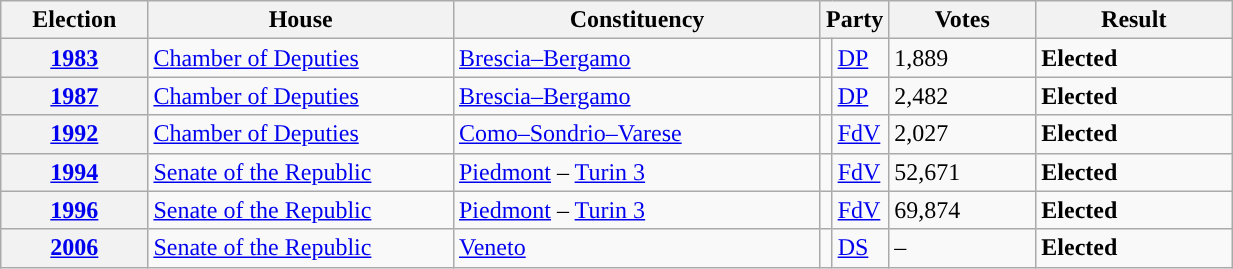<table class=wikitable style="width:65%; border:1px #AAAAFF solid">
<tr>
<th width=12%>Election</th>
<th width=25%>House</th>
<th width=30%>Constituency</th>
<th width=5% colspan="2">Party</th>
<th width=12%>Votes</th>
<th width=25%>Result</th>
</tr>
<tr>
<th><a href='#'>1983</a></th>
<td><a href='#'>Chamber of Deputies</a></td>
<td><a href='#'>Brescia–Bergamo</a></td>
<td></td>
<td><a href='#'>DP</a></td>
<td>1,889</td>
<td> <strong>Elected</strong></td>
</tr>
<tr>
<th><a href='#'>1987</a></th>
<td><a href='#'>Chamber of Deputies</a></td>
<td><a href='#'>Brescia–Bergamo</a></td>
<td></td>
<td><a href='#'>DP</a></td>
<td>2,482</td>
<td> <strong>Elected</strong></td>
</tr>
<tr>
<th><a href='#'>1992</a></th>
<td><a href='#'>Chamber of Deputies</a></td>
<td><a href='#'>Como–Sondrio–Varese</a></td>
<td></td>
<td><a href='#'>FdV</a></td>
<td>2,027</td>
<td> <strong>Elected</strong></td>
</tr>
<tr>
<th><a href='#'>1994</a></th>
<td><a href='#'>Senate of the Republic</a></td>
<td><a href='#'>Piedmont</a> – <a href='#'>Turin 3</a></td>
<td></td>
<td><a href='#'>FdV</a></td>
<td>52,671</td>
<td> <strong>Elected</strong></td>
</tr>
<tr>
<th><a href='#'>1996</a></th>
<td><a href='#'>Senate of the Republic</a></td>
<td><a href='#'>Piedmont</a> – <a href='#'>Turin 3</a></td>
<td></td>
<td><a href='#'>FdV</a></td>
<td>69,874</td>
<td> <strong>Elected</strong></td>
</tr>
<tr>
<th><a href='#'>2006</a></th>
<td><a href='#'>Senate of the Republic</a></td>
<td><a href='#'>Veneto</a></td>
<td></td>
<td><a href='#'>DS</a></td>
<td>–</td>
<td> <strong>Elected</strong></td>
</tr>
</table>
